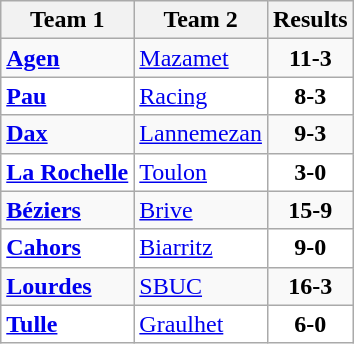<table class="wikitable">
<tr>
<th>Team 1</th>
<th>Team 2</th>
<th>Results</th>
</tr>
<tr>
<td><strong><a href='#'>Agen</a></strong></td>
<td><a href='#'>Mazamet</a></td>
<td align="center"><strong>11-3</strong></td>
</tr>
<tr bgcolor="white">
<td><strong><a href='#'>Pau</a></strong></td>
<td><a href='#'>Racing</a></td>
<td align="center"><strong>8-3</strong></td>
</tr>
<tr>
<td><strong><a href='#'>Dax</a></strong></td>
<td><a href='#'>Lannemezan</a></td>
<td align="center"><strong>9-3</strong></td>
</tr>
<tr bgcolor="white">
<td><strong><a href='#'>La Rochelle</a></strong></td>
<td><a href='#'>Toulon</a></td>
<td align="center"><strong>3-0</strong></td>
</tr>
<tr>
<td><strong><a href='#'>Béziers</a></strong></td>
<td><a href='#'>Brive</a></td>
<td align="center"><strong>15-9</strong></td>
</tr>
<tr bgcolor="white">
<td><strong><a href='#'>Cahors</a></strong></td>
<td><a href='#'>Biarritz</a></td>
<td align="center"><strong>9-0</strong></td>
</tr>
<tr>
<td><strong><a href='#'>Lourdes</a></strong></td>
<td><a href='#'>SBUC</a></td>
<td align="center"><strong>16-3</strong></td>
</tr>
<tr bgcolor="white">
<td><strong><a href='#'>Tulle</a></strong></td>
<td><a href='#'>Graulhet</a></td>
<td align="center"><strong>6-0</strong></td>
</tr>
</table>
